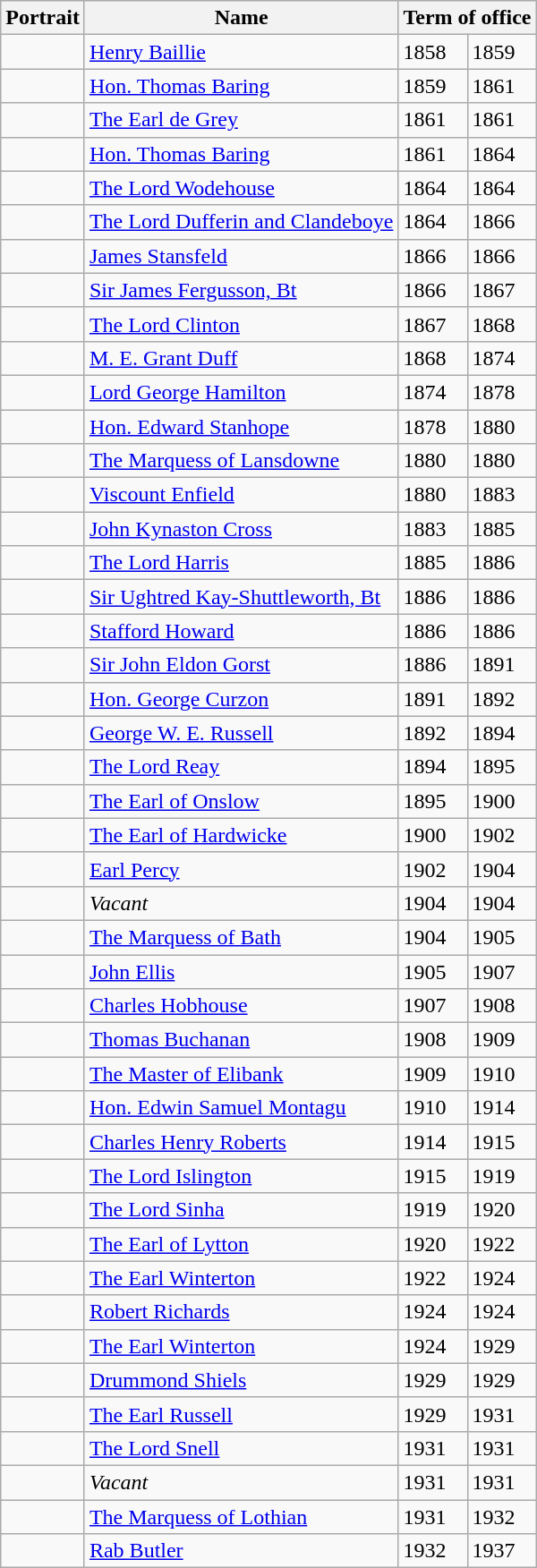<table class="wikitable" style="text-align:left">
<tr>
<th>Portrait</th>
<th>Name</th>
<th colspan=2>Term of office</th>
</tr>
<tr>
<td></td>
<td><a href='#'>Henry Baillie</a></td>
<td>1858</td>
<td>1859</td>
</tr>
<tr>
<td></td>
<td><a href='#'>Hon. Thomas Baring</a></td>
<td>1859</td>
<td>1861</td>
</tr>
<tr>
<td></td>
<td><a href='#'>The Earl de Grey</a></td>
<td>1861</td>
<td>1861</td>
</tr>
<tr>
<td></td>
<td><a href='#'>Hon. Thomas Baring</a></td>
<td>1861</td>
<td>1864</td>
</tr>
<tr>
<td></td>
<td><a href='#'>The Lord Wodehouse</a></td>
<td>1864</td>
<td>1864</td>
</tr>
<tr>
<td></td>
<td><a href='#'>The Lord Dufferin and Clandeboye</a></td>
<td>1864</td>
<td>1866</td>
</tr>
<tr>
<td></td>
<td><a href='#'>James Stansfeld</a></td>
<td>1866</td>
<td>1866</td>
</tr>
<tr>
<td></td>
<td><a href='#'>Sir James Fergusson, Bt</a></td>
<td>1866</td>
<td>1867</td>
</tr>
<tr>
<td></td>
<td><a href='#'>The Lord Clinton</a></td>
<td>1867</td>
<td>1868</td>
</tr>
<tr>
<td></td>
<td><a href='#'>M. E. Grant Duff</a></td>
<td>1868</td>
<td>1874</td>
</tr>
<tr>
<td></td>
<td><a href='#'>Lord George Hamilton</a></td>
<td>1874</td>
<td>1878</td>
</tr>
<tr>
<td></td>
<td><a href='#'>Hon. Edward Stanhope</a></td>
<td>1878</td>
<td>1880</td>
</tr>
<tr>
<td></td>
<td><a href='#'>The Marquess of Lansdowne</a></td>
<td>1880</td>
<td>1880</td>
</tr>
<tr>
<td></td>
<td><a href='#'>Viscount Enfield</a></td>
<td>1880</td>
<td>1883</td>
</tr>
<tr>
<td></td>
<td><a href='#'>John Kynaston Cross</a></td>
<td>1883</td>
<td>1885</td>
</tr>
<tr>
<td></td>
<td><a href='#'>The Lord Harris</a></td>
<td>1885</td>
<td>1886</td>
</tr>
<tr>
<td></td>
<td><a href='#'>Sir Ughtred Kay-Shuttleworth, Bt</a></td>
<td>1886</td>
<td>1886</td>
</tr>
<tr>
<td></td>
<td><a href='#'>Stafford Howard</a></td>
<td>1886</td>
<td>1886</td>
</tr>
<tr>
<td></td>
<td><a href='#'>Sir John Eldon Gorst</a></td>
<td>1886</td>
<td>1891</td>
</tr>
<tr>
<td></td>
<td><a href='#'>Hon. George Curzon</a></td>
<td>1891</td>
<td>1892</td>
</tr>
<tr>
<td></td>
<td><a href='#'>George W. E. Russell</a></td>
<td>1892</td>
<td>1894</td>
</tr>
<tr>
<td></td>
<td><a href='#'>The Lord Reay</a></td>
<td>1894</td>
<td>1895</td>
</tr>
<tr>
<td></td>
<td><a href='#'>The Earl of Onslow</a></td>
<td>1895</td>
<td>1900</td>
</tr>
<tr>
<td></td>
<td><a href='#'>The Earl of Hardwicke</a></td>
<td>1900</td>
<td>1902</td>
</tr>
<tr>
<td></td>
<td><a href='#'>Earl Percy</a></td>
<td>1902</td>
<td>1904</td>
</tr>
<tr>
<td></td>
<td><em>Vacant</em></td>
<td>1904</td>
<td>1904</td>
</tr>
<tr>
<td></td>
<td><a href='#'>The Marquess of Bath</a></td>
<td>1904</td>
<td>1905</td>
</tr>
<tr>
<td></td>
<td><a href='#'>John Ellis</a></td>
<td>1905</td>
<td>1907</td>
</tr>
<tr>
<td></td>
<td><a href='#'>Charles Hobhouse</a></td>
<td>1907</td>
<td>1908</td>
</tr>
<tr>
<td></td>
<td><a href='#'>Thomas Buchanan</a></td>
<td>1908</td>
<td>1909</td>
</tr>
<tr>
<td></td>
<td><a href='#'>The Master of Elibank</a></td>
<td>1909</td>
<td>1910</td>
</tr>
<tr>
<td></td>
<td><a href='#'>Hon. Edwin Samuel Montagu</a></td>
<td>1910</td>
<td>1914</td>
</tr>
<tr>
<td></td>
<td><a href='#'>Charles Henry Roberts</a></td>
<td>1914</td>
<td>1915</td>
</tr>
<tr>
<td></td>
<td><a href='#'>The Lord Islington</a></td>
<td>1915</td>
<td>1919</td>
</tr>
<tr>
<td></td>
<td><a href='#'>The Lord Sinha</a></td>
<td>1919</td>
<td>1920</td>
</tr>
<tr>
<td></td>
<td><a href='#'>The Earl of Lytton</a></td>
<td>1920</td>
<td>1922</td>
</tr>
<tr>
<td></td>
<td><a href='#'>The Earl Winterton</a></td>
<td>1922</td>
<td>1924</td>
</tr>
<tr>
<td></td>
<td><a href='#'>Robert Richards</a></td>
<td>1924</td>
<td>1924</td>
</tr>
<tr>
<td></td>
<td><a href='#'>The Earl Winterton</a></td>
<td>1924</td>
<td>1929</td>
</tr>
<tr>
<td></td>
<td><a href='#'>Drummond Shiels</a></td>
<td>1929</td>
<td>1929</td>
</tr>
<tr>
<td></td>
<td><a href='#'>The Earl Russell</a></td>
<td>1929</td>
<td>1931</td>
</tr>
<tr>
<td></td>
<td><a href='#'>The Lord Snell</a></td>
<td>1931</td>
<td>1931</td>
</tr>
<tr>
<td></td>
<td><em>Vacant</em></td>
<td>1931</td>
<td>1931</td>
</tr>
<tr>
<td></td>
<td><a href='#'>The Marquess of Lothian</a></td>
<td>1931</td>
<td>1932</td>
</tr>
<tr>
<td></td>
<td><a href='#'>Rab Butler</a></td>
<td>1932</td>
<td>1937</td>
</tr>
</table>
